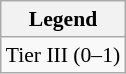<table class=wikitable style=font-size:90%>
<tr>
<th>Legend</th>
</tr>
<tr>
<td>Tier III (0–1)</td>
</tr>
</table>
